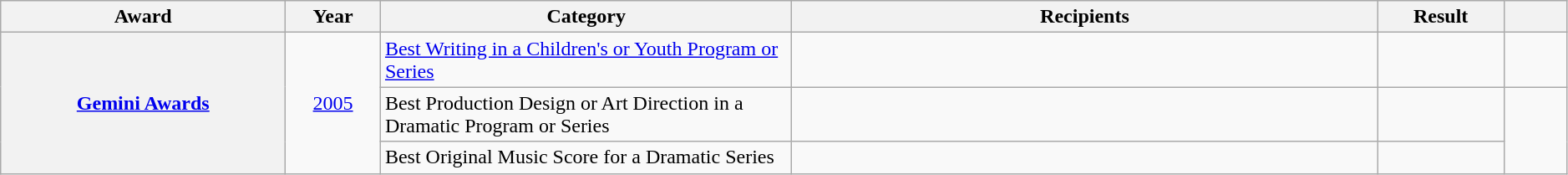<table class="wikitable sortable plainrowheaders" style="width:99%;">
<tr>
<th scope="col" style="width:18%;">Award</th>
<th scope="col" style="width:6%;">Year</th>
<th scope="col" style="width:26%;">Category</th>
<th scope="col" style="width:37%;">Recipients</th>
<th scope="col" style="width:8%;">Result</th>
<th scope="col" style="width:4%;" class="unsortable"></th>
</tr>
<tr>
<th scope="row" rowspan="6"><a href='#'>Gemini Awards</a></th>
<td rowspan="3" style="text-align:center;"><a href='#'>2005</a></td>
<td><a href='#'>Best Writing in a Children's or Youth Program or Series</a></td>
<td></td>
<td></td>
<td style="text-align:center;"></td>
</tr>
<tr>
<td>Best Production Design or Art Direction in a Dramatic Program or Series</td>
<td></td>
<td></td>
</tr>
<tr>
<td>Best Original Music Score for a Dramatic Series</td>
<td></td>
<td></td>
</tr>
</table>
